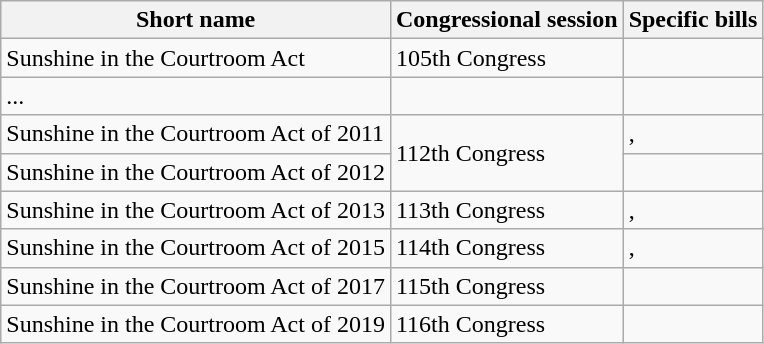<table class="wikitable">
<tr>
<th>Short name</th>
<th>Congressional session</th>
<th>Specific bills</th>
</tr>
<tr>
<td>Sunshine in the Courtroom Act</td>
<td>105th Congress</td>
<td></td>
</tr>
<tr>
<td>...</td>
<td></td>
<td></td>
</tr>
<tr>
<td>Sunshine in the Courtroom Act of 2011</td>
<td rowspan="2">112th Congress</td>
<td>, </td>
</tr>
<tr>
<td>Sunshine in the Courtroom Act of 2012</td>
<td></td>
</tr>
<tr>
<td>Sunshine in the Courtroom Act of 2013</td>
<td>113th Congress</td>
<td>, </td>
</tr>
<tr>
<td>Sunshine in the Courtroom Act of 2015</td>
<td>114th Congress</td>
<td>, </td>
</tr>
<tr>
<td>Sunshine in the Courtroom Act of 2017</td>
<td>115th Congress</td>
<td></td>
</tr>
<tr>
<td>Sunshine in the Courtroom Act of 2019</td>
<td>116th Congress</td>
<td></td>
</tr>
</table>
